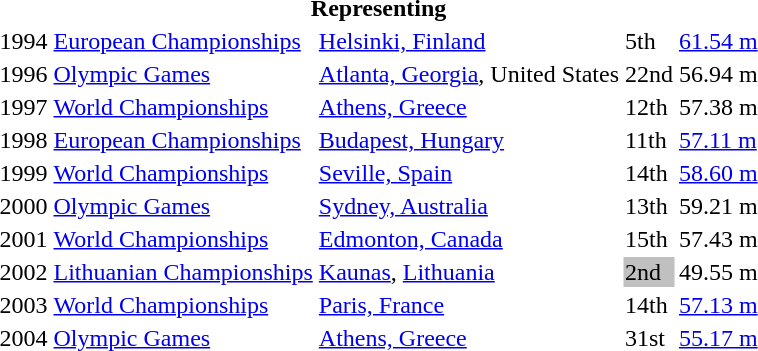<table>
<tr>
<th colspan="5">Representing </th>
</tr>
<tr>
<td>1994</td>
<td><a href='#'>European Championships</a></td>
<td><a href='#'>Helsinki, Finland</a></td>
<td>5th</td>
<td><a href='#'>61.54 m</a></td>
</tr>
<tr>
<td>1996</td>
<td><a href='#'>Olympic Games</a></td>
<td><a href='#'>Atlanta, Georgia</a>, United States</td>
<td>22nd</td>
<td>56.94 m</td>
</tr>
<tr>
<td>1997</td>
<td><a href='#'>World Championships</a></td>
<td><a href='#'>Athens, Greece</a></td>
<td>12th</td>
<td>57.38 m</td>
</tr>
<tr>
<td>1998</td>
<td><a href='#'>European Championships</a></td>
<td><a href='#'>Budapest, Hungary</a></td>
<td>11th</td>
<td><a href='#'>57.11 m</a></td>
</tr>
<tr>
<td>1999</td>
<td><a href='#'>World Championships</a></td>
<td><a href='#'>Seville, Spain</a></td>
<td>14th</td>
<td><a href='#'>58.60 m</a></td>
</tr>
<tr>
<td>2000</td>
<td><a href='#'>Olympic Games</a></td>
<td><a href='#'>Sydney, Australia</a></td>
<td>13th</td>
<td>59.21 m</td>
</tr>
<tr>
<td>2001</td>
<td><a href='#'>World Championships</a></td>
<td><a href='#'>Edmonton, Canada</a></td>
<td>15th</td>
<td>57.43 m</td>
</tr>
<tr>
<td>2002</td>
<td><a href='#'>Lithuanian Championships</a></td>
<td><a href='#'>Kaunas</a>, <a href='#'>Lithuania</a></td>
<td bgcolor=silver>2nd</td>
<td>49.55 m</td>
</tr>
<tr>
<td>2003</td>
<td><a href='#'>World Championships</a></td>
<td><a href='#'>Paris, France</a></td>
<td>14th</td>
<td><a href='#'>57.13 m</a></td>
</tr>
<tr>
<td>2004</td>
<td><a href='#'>Olympic Games</a></td>
<td><a href='#'>Athens, Greece</a></td>
<td>31st</td>
<td><a href='#'>55.17 m</a></td>
</tr>
</table>
